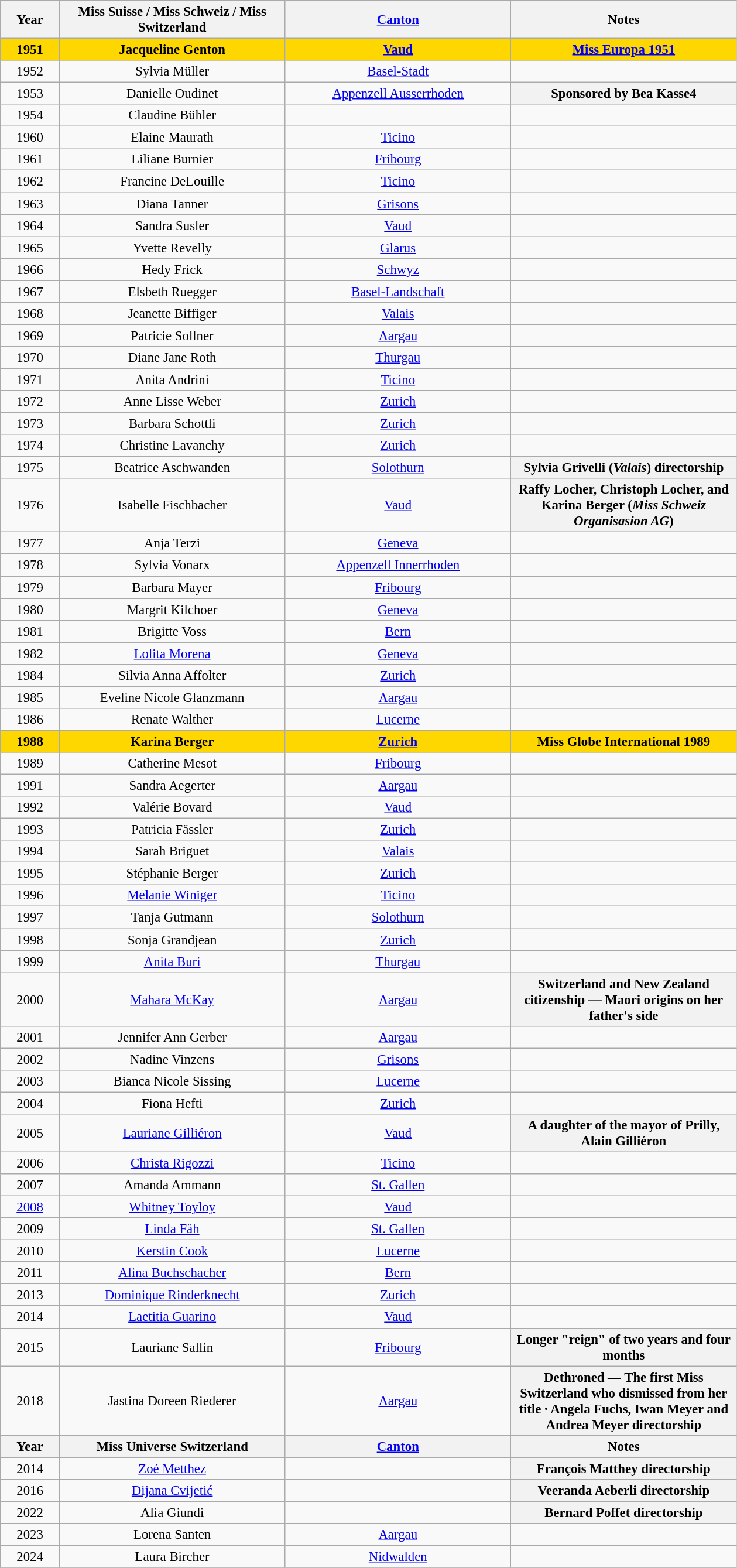<table class="wikitable sortable" style="font-size: 95%; text-align:center">
<tr>
<th width="60">Year</th>
<th width="250">Miss Suisse / Miss Schweiz / Miss Switzerland</th>
<th width="250"><a href='#'>Canton</a></th>
<th width="250">Notes</th>
</tr>
<tr style="background-color:GOLD; font-weight: bold">
<td>1951</td>
<td>Jacqueline Genton</td>
<td><a href='#'>Vaud</a></td>
<td><a href='#'>Miss Europa 1951</a></td>
</tr>
<tr>
<td>1952</td>
<td>Sylvia Müller</td>
<td><a href='#'>Basel-Stadt</a></td>
<td></td>
</tr>
<tr>
<td>1953</td>
<td>Danielle Oudinet</td>
<td><a href='#'>Appenzell Ausserrhoden</a></td>
<th>Sponsored by Bea Kasse4</th>
</tr>
<tr>
<td>1954</td>
<td>Claudine Bühler</td>
<td></td>
<td></td>
</tr>
<tr>
<td>1960</td>
<td>Elaine Maurath</td>
<td><a href='#'>Ticino</a></td>
<td></td>
</tr>
<tr>
<td>1961</td>
<td>Liliane Burnier</td>
<td><a href='#'>Fribourg</a></td>
<td></td>
</tr>
<tr>
<td>1962</td>
<td>Francine DeLouille</td>
<td><a href='#'>Ticino</a></td>
<td></td>
</tr>
<tr>
<td>1963</td>
<td>Diana Tanner</td>
<td><a href='#'>Grisons</a></td>
<td></td>
</tr>
<tr>
<td>1964</td>
<td>Sandra Susler</td>
<td><a href='#'>Vaud</a></td>
<td></td>
</tr>
<tr>
<td>1965</td>
<td>Yvette Revelly</td>
<td><a href='#'>Glarus</a></td>
<td></td>
</tr>
<tr>
<td>1966</td>
<td>Hedy Frick</td>
<td><a href='#'>Schwyz</a></td>
<td></td>
</tr>
<tr>
<td>1967</td>
<td>Elsbeth Ruegger</td>
<td><a href='#'>Basel-Landschaft</a></td>
<td></td>
</tr>
<tr>
<td>1968</td>
<td>Jeanette Biffiger</td>
<td><a href='#'>Valais</a></td>
<td></td>
</tr>
<tr>
<td>1969</td>
<td>Patricie Sollner</td>
<td><a href='#'>Aargau</a></td>
<td></td>
</tr>
<tr>
<td>1970</td>
<td>Diane Jane Roth</td>
<td><a href='#'>Thurgau</a></td>
<td></td>
</tr>
<tr>
<td>1971</td>
<td>Anita Andrini</td>
<td><a href='#'>Ticino</a></td>
<td></td>
</tr>
<tr>
<td>1972</td>
<td>Anne Lisse Weber</td>
<td><a href='#'>Zurich</a></td>
<td></td>
</tr>
<tr>
<td>1973</td>
<td>Barbara Schottli</td>
<td><a href='#'>Zurich</a></td>
<td></td>
</tr>
<tr>
<td>1974</td>
<td>Christine Lavanchy</td>
<td><a href='#'>Zurich</a></td>
<td></td>
</tr>
<tr>
<td>1975</td>
<td>Beatrice Aschwanden</td>
<td><a href='#'>Solothurn</a></td>
<th>Sylvia Grivelli (<em>Valais</em>) directorship</th>
</tr>
<tr>
<td>1976</td>
<td>Isabelle Fischbacher</td>
<td><a href='#'>Vaud</a></td>
<th>Raffy Locher, Christoph Locher, and Karina Berger (<em>Miss Schweiz Organisasion AG</em>)</th>
</tr>
<tr>
<td>1977</td>
<td>Anja Terzi</td>
<td><a href='#'>Geneva</a></td>
<td></td>
</tr>
<tr>
<td>1978</td>
<td>Sylvia Vonarx</td>
<td><a href='#'>Appenzell Innerrhoden</a></td>
<td></td>
</tr>
<tr>
<td>1979</td>
<td>Barbara Mayer</td>
<td><a href='#'>Fribourg</a></td>
<td></td>
</tr>
<tr>
<td>1980</td>
<td>Margrit Kilchoer</td>
<td><a href='#'>Geneva</a></td>
<td></td>
</tr>
<tr>
<td>1981</td>
<td>Brigitte Voss</td>
<td><a href='#'>Bern</a></td>
<td></td>
</tr>
<tr>
<td>1982</td>
<td><a href='#'>Lolita Morena</a></td>
<td><a href='#'>Geneva</a></td>
<td></td>
</tr>
<tr>
<td>1984</td>
<td>Silvia Anna Affolter</td>
<td><a href='#'>Zurich</a></td>
<td></td>
</tr>
<tr>
<td>1985</td>
<td>Eveline Nicole Glanzmann</td>
<td><a href='#'>Aargau</a></td>
<td></td>
</tr>
<tr>
<td>1986</td>
<td>Renate Walther</td>
<td><a href='#'>Lucerne</a></td>
<td></td>
</tr>
<tr style="background-color:GOLD; font-weight: bold">
<td>1988</td>
<td>Karina Berger</td>
<td><a href='#'>Zurich</a></td>
<td>Miss Globe International 1989</td>
</tr>
<tr>
<td>1989</td>
<td>Catherine Mesot</td>
<td><a href='#'>Fribourg</a></td>
<td></td>
</tr>
<tr>
<td>1991</td>
<td>Sandra Aegerter</td>
<td><a href='#'>Aargau</a></td>
<td></td>
</tr>
<tr>
<td>1992</td>
<td>Valérie Bovard</td>
<td><a href='#'>Vaud</a></td>
<td></td>
</tr>
<tr>
<td>1993</td>
<td>Patricia Fässler</td>
<td><a href='#'>Zurich</a></td>
<td></td>
</tr>
<tr>
<td>1994</td>
<td>Sarah Briguet</td>
<td><a href='#'>Valais</a></td>
<td></td>
</tr>
<tr>
<td>1995</td>
<td>Stéphanie Berger</td>
<td><a href='#'>Zurich</a></td>
<td></td>
</tr>
<tr>
<td>1996</td>
<td><a href='#'>Melanie Winiger</a></td>
<td><a href='#'>Ticino</a></td>
<td></td>
</tr>
<tr>
<td>1997</td>
<td>Tanja Gutmann</td>
<td><a href='#'>Solothurn</a></td>
<td></td>
</tr>
<tr>
<td>1998</td>
<td>Sonja Grandjean</td>
<td><a href='#'>Zurich</a></td>
<td></td>
</tr>
<tr>
<td>1999</td>
<td><a href='#'>Anita Buri</a></td>
<td><a href='#'>Thurgau</a></td>
<td></td>
</tr>
<tr>
<td>2000</td>
<td><a href='#'>Mahara McKay</a></td>
<td><a href='#'>Aargau</a></td>
<th>Switzerland and New Zealand citizenship — Maori origins on her father's side</th>
</tr>
<tr>
<td>2001</td>
<td>Jennifer Ann Gerber</td>
<td><a href='#'>Aargau</a></td>
<td></td>
</tr>
<tr>
<td>2002</td>
<td>Nadine Vinzens</td>
<td><a href='#'>Grisons</a></td>
<td></td>
</tr>
<tr>
<td>2003</td>
<td>Bianca Nicole Sissing</td>
<td><a href='#'>Lucerne</a></td>
<td></td>
</tr>
<tr>
<td>2004</td>
<td>Fiona Hefti</td>
<td><a href='#'>Zurich</a></td>
<td></td>
</tr>
<tr>
<td>2005</td>
<td><a href='#'>Lauriane Gilliéron</a></td>
<td><a href='#'>Vaud</a></td>
<th>A daughter of the mayor of Prilly, Alain Gilliéron</th>
</tr>
<tr>
<td>2006</td>
<td><a href='#'>Christa Rigozzi</a></td>
<td><a href='#'>Ticino</a></td>
<td></td>
</tr>
<tr>
<td>2007</td>
<td>Amanda Ammann</td>
<td><a href='#'>St. Gallen</a></td>
<td></td>
</tr>
<tr>
<td><a href='#'>2008</a></td>
<td><a href='#'>Whitney Toyloy</a></td>
<td><a href='#'>Vaud</a></td>
<td></td>
</tr>
<tr>
<td>2009</td>
<td><a href='#'>Linda Fäh</a></td>
<td><a href='#'>St. Gallen</a></td>
<td></td>
</tr>
<tr>
<td>2010</td>
<td><a href='#'>Kerstin Cook</a></td>
<td><a href='#'>Lucerne</a></td>
<td></td>
</tr>
<tr>
<td>2011</td>
<td><a href='#'>Alina Buchschacher</a></td>
<td><a href='#'>Bern</a></td>
<td></td>
</tr>
<tr>
<td>2013</td>
<td><a href='#'>Dominique Rinderknecht</a></td>
<td><a href='#'>Zurich</a></td>
<td></td>
</tr>
<tr>
<td>2014</td>
<td><a href='#'>Laetitia Guarino</a></td>
<td><a href='#'>Vaud</a></td>
<td></td>
</tr>
<tr>
<td>2015</td>
<td>Lauriane Sallin</td>
<td><a href='#'>Fribourg</a></td>
<th>Longer "reign" of two years and four months</th>
</tr>
<tr>
<td>2018</td>
<td>Jastina Doreen Riederer</td>
<td><a href='#'>Aargau</a></td>
<th>Dethroned — The first Miss Switzerland who dismissed from her title · Angela Fuchs, Iwan Meyer and Andrea Meyer directorship</th>
</tr>
<tr>
<th width="60">Year</th>
<th width="250">Miss Universe Switzerland</th>
<th width="250"><a href='#'>Canton</a></th>
<th width="250">Notes</th>
</tr>
<tr>
<td>2014</td>
<td><a href='#'>Zoé Metthez</a></td>
<td></td>
<th>François Matthey directorship</th>
</tr>
<tr>
<td>2016</td>
<td><a href='#'>Dijana Cvijetić</a></td>
<td></td>
<th>Veeranda Aeberli directorship</th>
</tr>
<tr>
<td>2022</td>
<td>Alia Giundi</td>
<td></td>
<th>Bernard Poffet directorship</th>
</tr>
<tr>
<td>2023</td>
<td>Lorena Santen</td>
<td><a href='#'>Aargau</a></td>
<td></td>
</tr>
<tr>
<td>2024</td>
<td>Laura Bircher</td>
<td><a href='#'>Nidwalden</a></td>
<td></td>
</tr>
<tr>
</tr>
</table>
